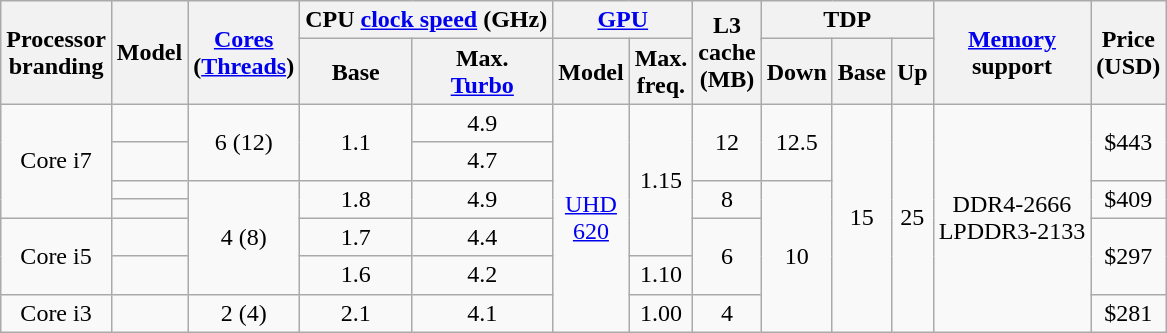<table class="wikitable sortable" style="text-align: center;">
<tr>
<th rowspan="3">Processor<br>branding</th>
<th rowspan="3">Model</th>
<th rowspan="3"><a href='#'>Cores</a><br>(<a href='#'>Threads</a>)</th>
<th colspan="2">CPU <a href='#'>clock speed</a> (GHz)</th>
<th colspan="2"><a href='#'>GPU</a></th>
<th rowspan="3">L3<br>cache<br>(MB)</th>
<th colspan="3" rowspan="2">TDP</th>
<th rowspan="3"><a href='#'>Memory</a><br>support</th>
<th rowspan="3">Price<br>(USD)</th>
</tr>
<tr>
<th rowspan="2">Base</th>
<th rowspan="2">Max.<br><a href='#'>Turbo</a></th>
<th rowspan="2">Model</th>
<th rowspan="2">Max.<br>freq.</th>
</tr>
<tr>
<th>Down</th>
<th>Base</th>
<th>Up</th>
</tr>
<tr>
<td rowspan="4">Core i7</td>
<td></td>
<td rowspan="2">6 (12)</td>
<td rowspan="2">1.1</td>
<td>4.9</td>
<td rowspan="7"><a href='#'>UHD</a><br><a href='#'>620</a></td>
<td rowspan="5">1.15</td>
<td rowspan="2">12</td>
<td rowspan="2">12.5</td>
<td rowspan="7">15</td>
<td rowspan="7">25</td>
<td rowspan="7">DDR4-2666<br>LPDDR3-2133</td>
<td rowspan="2">$443</td>
</tr>
<tr>
<td></td>
<td>4.7</td>
</tr>
<tr>
<td></td>
<td rowspan="4">4 (8)</td>
<td rowspan="2">1.8</td>
<td rowspan="2">4.9</td>
<td rowspan="2">8</td>
<td rowspan="5">10</td>
<td rowspan="2">$409</td>
</tr>
<tr>
<td></td>
</tr>
<tr>
<td rowspan="2">Core i5</td>
<td></td>
<td>1.7</td>
<td>4.4</td>
<td rowspan="2">6</td>
<td rowspan="2">$297</td>
</tr>
<tr>
<td></td>
<td>1.6</td>
<td>4.2</td>
<td>1.10</td>
</tr>
<tr>
<td>Core i3</td>
<td></td>
<td>2 (4)</td>
<td>2.1</td>
<td>4.1</td>
<td>1.00</td>
<td>4</td>
<td>$281</td>
</tr>
</table>
